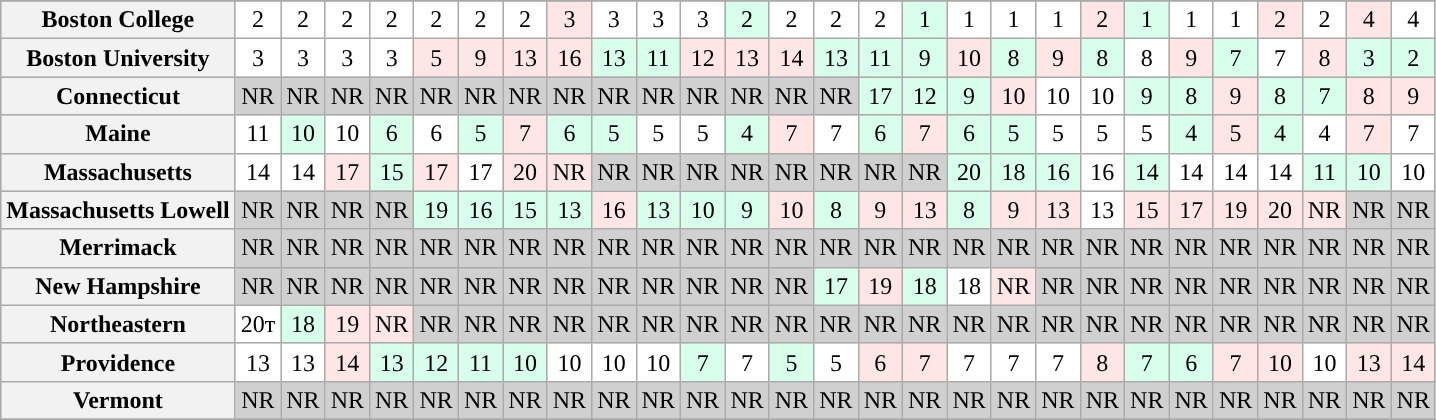<table class="wikitable sortable" style="text-align: center;">
<tr>
</tr>
<tr bgcolor=d0d0d0>
<th>Boston College</th>
<td bgcolor=ffffff>2</td>
<td bgcolor=ffffff>2</td>
<td bgcolor=ffffff>2</td>
<td bgcolor=ffffff>2</td>
<td bgcolor=ffffff>2</td>
<td bgcolor=ffffff>2</td>
<td bgcolor=ffffff>2</td>
<td bgcolor=FFE6E6>3</td>
<td bgcolor=ffffff>3</td>
<td bgcolor=ffffff>3</td>
<td bgcolor=ffffff>3</td>
<td bgcolor=D8FFEB>2</td>
<td bgcolor=ffffff>2</td>
<td bgcolor=ffffff>2</td>
<td bgcolor=ffffff>2</td>
<td bgcolor=D8FFEB>1</td>
<td bgcolor=ffffff>1</td>
<td bgcolor=ffffff>1</td>
<td bgcolor=ffffff>1</td>
<td bgcolor=FFE6E6>2</td>
<td bgcolor=D8FFEB>1</td>
<td bgcolor=ffffff>1</td>
<td bgcolor=ffffff>1</td>
<td bgcolor=FFE6E6>2</td>
<td bgcolor=ffffff>2</td>
<td bgcolor=FFE6E6>4</td>
<td bgcolor=ffffff>4</td>
</tr>
<tr bgcolor=d0d0d0>
<th>Boston University</th>
<td bgcolor=ffffff>3</td>
<td bgcolor=ffffff>3</td>
<td bgcolor=ffffff>3</td>
<td bgcolor=ffffff>3</td>
<td bgcolor=FFE6E6>5</td>
<td bgcolor=FFE6E6>9</td>
<td bgcolor=FFE6E6>13</td>
<td bgcolor=FFE6E6>16</td>
<td bgcolor=D8FFEB>13</td>
<td bgcolor=D8FFEB>11</td>
<td bgcolor=FFE6E6>12</td>
<td bgcolor=FFE6E6>13</td>
<td bgcolor=FFE6E6>14</td>
<td bgcolor=D8FFEB>13</td>
<td bgcolor=D8FFEB>11</td>
<td bgcolor=D8FFEB>9</td>
<td bgcolor=FFE6E6>10</td>
<td bgcolor=D8FFEB>8</td>
<td bgcolor=FFE6E6>9</td>
<td bgcolor=D8FFEB>8</td>
<td bgcolor=ffffff>8</td>
<td bgcolor=FFE6E6>9</td>
<td bgcolor=D8FFEB>7</td>
<td bgcolor=ffffff>7</td>
<td bgcolor=FFE6E6>8</td>
<td bgcolor=D8FFEB>3</td>
<td bgcolor=D8FFEB>2</td>
</tr>
<tr bgcolor=d0d0d0>
<th>Connecticut</th>
<td>NR</td>
<td>NR</td>
<td>NR</td>
<td>NR</td>
<td>NR</td>
<td>NR</td>
<td>NR</td>
<td>NR</td>
<td>NR</td>
<td>NR</td>
<td>NR</td>
<td>NR</td>
<td>NR</td>
<td>NR</td>
<td bgcolor=D8FFEB>17</td>
<td bgcolor=D8FFEB>12</td>
<td bgcolor=D8FFEB>9</td>
<td bgcolor=FFE6E6>10</td>
<td bgcolor=ffffff>10</td>
<td bgcolor=ffffff>10</td>
<td bgcolor=D8FFEB>9</td>
<td bgcolor=D8FFEB>8</td>
<td bgcolor=FFE6E6>9</td>
<td bgcolor=D8FFEB>8</td>
<td bgcolor=D8FFEB>7</td>
<td bgcolor=FFE6E6>8</td>
<td bgcolor=FFE6E6>9</td>
</tr>
<tr bgcolor=d0d0d0>
<th>Maine</th>
<td bgcolor=ffffff>11</td>
<td bgcolor=D8FFEB>10</td>
<td bgcolor=ffffff>10</td>
<td bgcolor=D8FFEB>6</td>
<td bgcolor=ffffff>6</td>
<td bgcolor=D8FFEB>5</td>
<td bgcolor=FFE6E6>7</td>
<td bgcolor=D8FFEB>6</td>
<td bgcolor=D8FFEB>5</td>
<td bgcolor=ffffff>5</td>
<td bgcolor=ffffff>5</td>
<td bgcolor=D8FFEB>4</td>
<td bgcolor=FFE6E6>7</td>
<td bgcolor=ffffff>7</td>
<td bgcolor=D8FFEB>6</td>
<td bgcolor=FFE6E6>7</td>
<td bgcolor=D8FFEB>6</td>
<td bgcolor=D8FFEB>5</td>
<td bgcolor=ffffff>5</td>
<td bgcolor=ffffff>5</td>
<td bgcolor=ffffff>5</td>
<td bgcolor=D8FFEB>4</td>
<td bgcolor=FFE6E6>5</td>
<td bgcolor=D8FFEB>4</td>
<td bgcolor=ffffff>4</td>
<td bgcolor=FFE6E6>7</td>
<td bgcolor=ffffff>7</td>
</tr>
<tr bgcolor=d0d0d0>
<th>Massachusetts</th>
<td bgcolor=ffffff>14</td>
<td bgcolor=ffffff>14</td>
<td bgcolor=FFE6E6>17</td>
<td bgcolor=D8FFEB>15</td>
<td bgcolor=FFE6E6>17</td>
<td bgcolor=ffffff>17</td>
<td bgcolor=FFE6E6>20</td>
<td bgcolor=FFE6E6>NR</td>
<td>NR</td>
<td>NR</td>
<td>NR</td>
<td>NR</td>
<td>NR</td>
<td>NR</td>
<td>NR</td>
<td>NR</td>
<td bgcolor=D8FFEB>20</td>
<td bgcolor=D8FFEB>18</td>
<td bgcolor=D8FFEB>16</td>
<td bgcolor=ffffff>16</td>
<td bgcolor=D8FFEB>14</td>
<td bgcolor=ffffff>14</td>
<td bgcolor=ffffff>14</td>
<td bgcolor=ffffff>14</td>
<td bgcolor=D8FFEB>11</td>
<td bgcolor=D8FFEB>10</td>
<td bgcolor=ffffff>10</td>
</tr>
<tr bgcolor=d0d0d0>
<th>Massachusetts Lowell</th>
<td>NR</td>
<td>NR</td>
<td>NR</td>
<td>NR</td>
<td bgcolor=D8FFEB>19</td>
<td bgcolor=D8FFEB>16</td>
<td bgcolor=D8FFEB>15</td>
<td bgcolor=D8FFEB>13</td>
<td bgcolor=FFE6E6>16</td>
<td bgcolor=D8FFEB>13</td>
<td bgcolor=D8FFEB>10</td>
<td bgcolor=D8FFEB>9</td>
<td bgcolor=FFE6E6>10</td>
<td bgcolor=D8FFEB>8</td>
<td bgcolor=FFE6E6>9</td>
<td bgcolor=FFE6E6>13</td>
<td bgcolor=D8FFEB>8</td>
<td bgcolor=FFE6E6>9</td>
<td bgcolor=FFE6E6>13</td>
<td bgcolor=ffffff>13</td>
<td bgcolor=FFE6E6>15</td>
<td bgcolor=FFE6E6>17</td>
<td bgcolor=FFE6E6>19</td>
<td bgcolor=FFE6E6>20</td>
<td bgcolor=FFE6E6>NR</td>
<td>NR</td>
<td>NR</td>
</tr>
<tr bgcolor=d0d0d0>
<th>Merrimack</th>
<td>NR</td>
<td>NR</td>
<td>NR</td>
<td>NR</td>
<td>NR</td>
<td>NR</td>
<td>NR</td>
<td>NR</td>
<td>NR</td>
<td>NR</td>
<td>NR</td>
<td>NR</td>
<td>NR</td>
<td>NR</td>
<td>NR</td>
<td>NR</td>
<td>NR</td>
<td>NR</td>
<td>NR</td>
<td>NR</td>
<td>NR</td>
<td>NR</td>
<td>NR</td>
<td>NR</td>
<td>NR</td>
<td>NR</td>
<td>NR</td>
</tr>
<tr bgcolor=d0d0d0>
<th>New Hampshire</th>
<td>NR</td>
<td>NR</td>
<td>NR</td>
<td>NR</td>
<td>NR</td>
<td>NR</td>
<td>NR</td>
<td>NR</td>
<td>NR</td>
<td>NR</td>
<td>NR</td>
<td>NR</td>
<td>NR</td>
<td bgcolor=D8FFEB>17</td>
<td bgcolor=FFE6E6>19</td>
<td bgcolor=D8FFEB>18</td>
<td bgcolor=ffffff>18</td>
<td bgcolor=FFE6E6>NR</td>
<td>NR</td>
<td>NR</td>
<td>NR</td>
<td>NR</td>
<td>NR</td>
<td>NR</td>
<td>NR</td>
<td>NR</td>
<td>NR</td>
</tr>
<tr bgcolor=d0d0d0>
<th>Northeastern</th>
<td bgcolor=ffffff>20т</td>
<td bgcolor=D8FFEB>18</td>
<td bgcolor=FFE6E6>19</td>
<td bgcolor=FFE6E6>NR</td>
<td>NR</td>
<td>NR</td>
<td>NR</td>
<td>NR</td>
<td>NR</td>
<td>NR</td>
<td>NR</td>
<td>NR</td>
<td>NR</td>
<td>NR</td>
<td>NR</td>
<td>NR</td>
<td>NR</td>
<td>NR</td>
<td>NR</td>
<td>NR</td>
<td>NR</td>
<td>NR</td>
<td>NR</td>
<td>NR</td>
<td>NR</td>
<td>NR</td>
<td>NR</td>
</tr>
<tr bgcolor=d0d0d0>
<th>Providence</th>
<td bgcolor=ffffff>13</td>
<td bgcolor=ffffff>13</td>
<td bgcolor=FFE6E6>14</td>
<td bgcolor=D8FFEB>13</td>
<td bgcolor=D8FFEB>12</td>
<td bgcolor=D8FFEB>11</td>
<td bgcolor=D8FFEB>10</td>
<td bgcolor=ffffff>10</td>
<td bgcolor=ffffff>10</td>
<td bgcolor=ffffff>10</td>
<td bgcolor=D8FFEB>7</td>
<td bgcolor=ffffff>7</td>
<td bgcolor=D8FFEB>5</td>
<td bgcolor=ffffff>5</td>
<td bgcolor=FFE6E6>6</td>
<td bgcolor=FFE6E6>7</td>
<td bgcolor=ffffff>7</td>
<td bgcolor=ffffff>7</td>
<td bgcolor=ffffff>7</td>
<td bgcolor=FFE6E6>8</td>
<td bgcolor=D8FFEB>7</td>
<td bgcolor=D8FFEB>6</td>
<td bgcolor=FFE6E6>7</td>
<td bgcolor=FFE6E6>10</td>
<td bgcolor=ffffff>10</td>
<td bgcolor=FFE6E6>13</td>
<td bgcolor=FFE6E6>14</td>
</tr>
<tr bgcolor=d0d0d0>
<th>Vermont</th>
<td>NR</td>
<td>NR</td>
<td>NR</td>
<td>NR</td>
<td>NR</td>
<td>NR</td>
<td>NR</td>
<td>NR</td>
<td>NR</td>
<td>NR</td>
<td>NR</td>
<td>NR</td>
<td>NR</td>
<td>NR</td>
<td>NR</td>
<td>NR</td>
<td>NR</td>
<td>NR</td>
<td>NR</td>
<td>NR</td>
<td>NR</td>
<td>NR</td>
<td>NR</td>
<td>NR</td>
<td>NR</td>
<td>NR</td>
<td>NR</td>
</tr>
<tr>
</tr>
</table>
